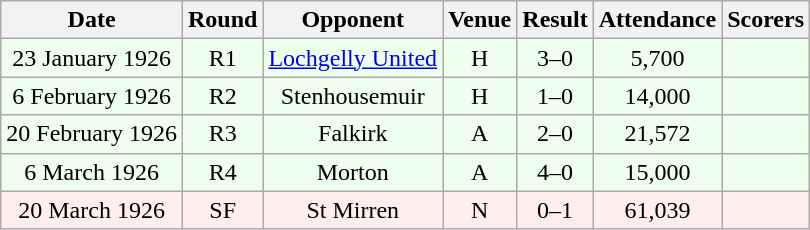<table class="wikitable sortable" style="font-size:100%; text-align:center">
<tr>
<th>Date</th>
<th>Round</th>
<th>Opponent</th>
<th>Venue</th>
<th>Result</th>
<th>Attendance</th>
<th>Scorers</th>
</tr>
<tr bgcolor = "#EEFFEE">
<td>23 January 1926</td>
<td>R1</td>
<td><a href='#'>Lochgelly United</a></td>
<td>H</td>
<td>3–0</td>
<td>5,700</td>
<td></td>
</tr>
<tr bgcolor = "#EEFFEE">
<td>6 February 1926</td>
<td>R2</td>
<td>Stenhousemuir</td>
<td>H</td>
<td>1–0</td>
<td>14,000</td>
<td></td>
</tr>
<tr bgcolor = "#EEFFEE">
<td>20 February 1926</td>
<td>R3</td>
<td>Falkirk</td>
<td>A</td>
<td>2–0</td>
<td>21,572</td>
<td></td>
</tr>
<tr bgcolor = "#EEFFEE">
<td>6 March 1926</td>
<td>R4</td>
<td>Morton</td>
<td>A</td>
<td>4–0</td>
<td>15,000</td>
<td></td>
</tr>
<tr bgcolor = "#FFEEEE">
<td>20 March 1926</td>
<td>SF</td>
<td>St Mirren</td>
<td>N</td>
<td>0–1</td>
<td>61,039</td>
<td></td>
</tr>
</table>
